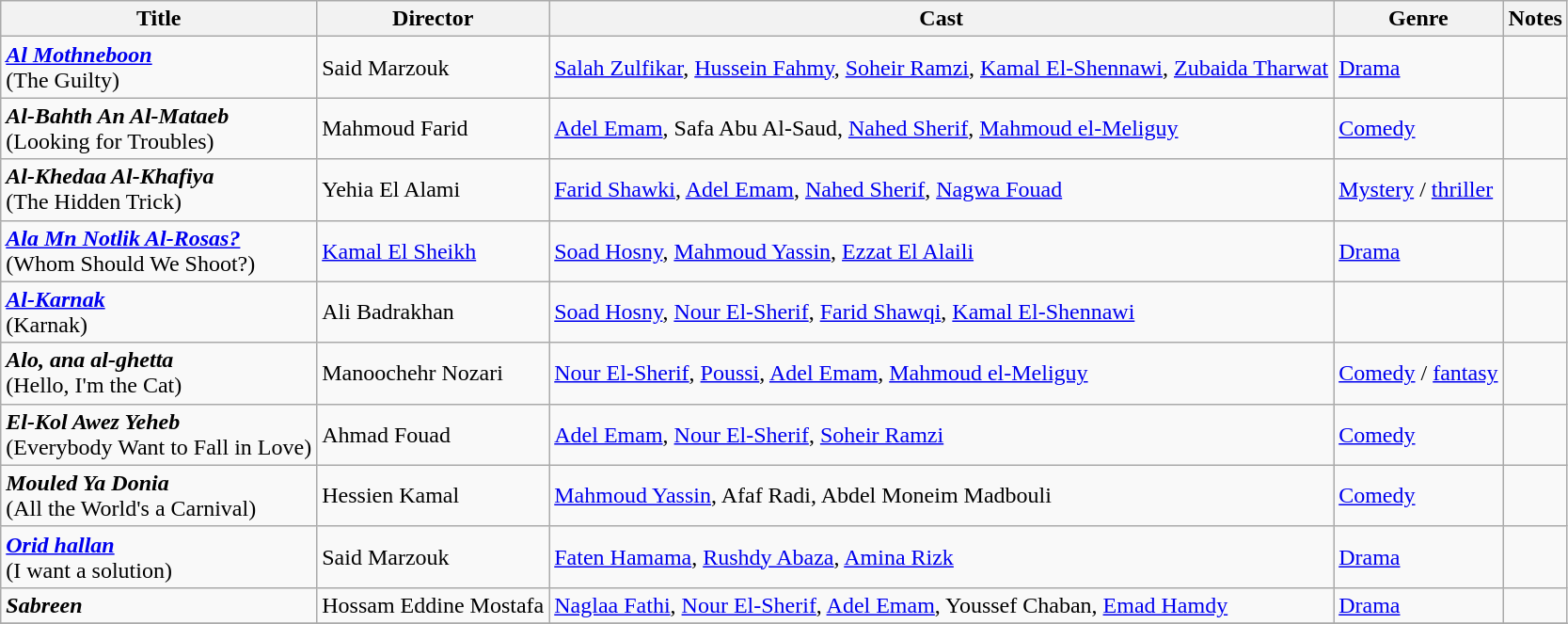<table class="wikitable">
<tr>
<th>Title</th>
<th>Director</th>
<th>Cast</th>
<th>Genre</th>
<th>Notes</th>
</tr>
<tr>
<td><strong><em><a href='#'>Al Mothneboon</a></em></strong><br>(The Guilty)</td>
<td>Said Marzouk</td>
<td><a href='#'>Salah Zulfikar</a>, <a href='#'>Hussein Fahmy</a>, <a href='#'>Soheir Ramzi</a>, <a href='#'>Kamal El-Shennawi</a>, <a href='#'>Zubaida Tharwat</a></td>
<td><a href='#'>Drama</a></td>
<td></td>
</tr>
<tr>
<td><strong><em>Al-Bahth An Al-Mataeb</em></strong><br>(Looking for Troubles)</td>
<td>Mahmoud Farid</td>
<td><a href='#'>Adel Emam</a>, Safa Abu Al-Saud, <a href='#'>Nahed Sherif</a>, <a href='#'>Mahmoud el-Meliguy</a></td>
<td><a href='#'>Comedy</a></td>
<td></td>
</tr>
<tr>
<td><strong><em>Al-Khedaa Al-Khafiya</em></strong><br>(The Hidden Trick)</td>
<td>Yehia El Alami</td>
<td><a href='#'>Farid Shawki</a>, <a href='#'>Adel Emam</a>, <a href='#'>Nahed Sherif</a>, <a href='#'>Nagwa Fouad</a></td>
<td><a href='#'>Mystery</a> / <a href='#'>thriller</a></td>
<td></td>
</tr>
<tr>
<td><strong><em><a href='#'>Ala Mn Notlik Al-Rosas?</a></em></strong><br>(Whom Should We Shoot?)</td>
<td><a href='#'>Kamal El Sheikh</a></td>
<td><a href='#'>Soad Hosny</a>, <a href='#'>Mahmoud Yassin</a>, <a href='#'>Ezzat El Alaili</a></td>
<td><a href='#'>Drama</a></td>
<td></td>
</tr>
<tr>
<td><strong><em><a href='#'>Al-Karnak</a></em></strong><br>(Karnak)</td>
<td>Ali Badrakhan</td>
<td><a href='#'>Soad Hosny</a>, <a href='#'>Nour El-Sherif</a>, <a href='#'>Farid Shawqi</a>, <a href='#'>Kamal El-Shennawi</a></td>
<td></td>
<td></td>
</tr>
<tr>
<td><strong><em>Alo, ana al-ghetta</em></strong><br>(Hello, I'm the Cat)</td>
<td>Manoochehr Nozari</td>
<td><a href='#'>Nour El-Sherif</a>, <a href='#'>Poussi</a>, <a href='#'>Adel Emam</a>, <a href='#'>Mahmoud el-Meliguy</a></td>
<td><a href='#'>Comedy</a> / <a href='#'>fantasy</a></td>
<td></td>
</tr>
<tr>
<td><strong><em>El-Kol Awez Yeheb</em></strong><br>(Everybody Want to Fall in Love)</td>
<td>Ahmad Fouad</td>
<td><a href='#'>Adel Emam</a>, <a href='#'>Nour El-Sherif</a>, <a href='#'>Soheir Ramzi</a></td>
<td><a href='#'>Comedy</a></td>
<td></td>
</tr>
<tr>
<td><strong><em>Mouled Ya Donia</em></strong><br>(All the World's a Carnival)</td>
<td>Hessien Kamal</td>
<td><a href='#'>Mahmoud Yassin</a>, Afaf Radi, Abdel Moneim Madbouli</td>
<td><a href='#'>Comedy</a></td>
<td></td>
</tr>
<tr>
<td><strong><em><a href='#'>Orid hallan</a></em></strong><br>(I want a solution)</td>
<td>Said Marzouk</td>
<td><a href='#'>Faten Hamama</a>, <a href='#'>Rushdy Abaza</a>, <a href='#'>Amina Rizk</a></td>
<td><a href='#'>Drama</a></td>
<td></td>
</tr>
<tr>
<td><strong><em>Sabreen</em></strong></td>
<td>Hossam Eddine Mostafa</td>
<td><a href='#'>Naglaa Fathi</a>, <a href='#'>Nour El-Sherif</a>, <a href='#'>Adel Emam</a>, Youssef Chaban, <a href='#'>Emad Hamdy</a></td>
<td><a href='#'>Drama</a></td>
<td></td>
</tr>
<tr>
</tr>
</table>
